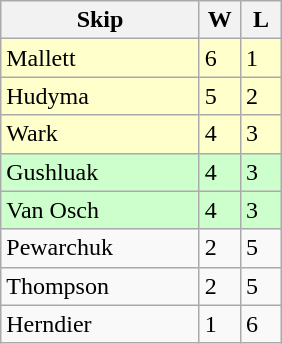<table class=wikitable>
<tr>
<th width=125>Skip</th>
<th width=20>W</th>
<th width=20>L</th>
</tr>
<tr bgcolor=#ffffcc>
<td>Mallett</td>
<td>6</td>
<td>1</td>
</tr>
<tr bgcolor=#ffffcc>
<td>Hudyma</td>
<td>5</td>
<td>2</td>
</tr>
<tr bgcolor=#ffffcc>
<td>Wark</td>
<td>4</td>
<td>3</td>
</tr>
<tr bgcolor=#ccffcc>
<td>Gushluak</td>
<td>4</td>
<td>3</td>
</tr>
<tr bgcolor=#ccffcc>
<td>Van Osch</td>
<td>4</td>
<td>3</td>
</tr>
<tr>
<td>Pewarchuk</td>
<td>2</td>
<td>5</td>
</tr>
<tr>
<td>Thompson</td>
<td>2</td>
<td>5</td>
</tr>
<tr>
<td>Herndier</td>
<td>1</td>
<td>6</td>
</tr>
</table>
